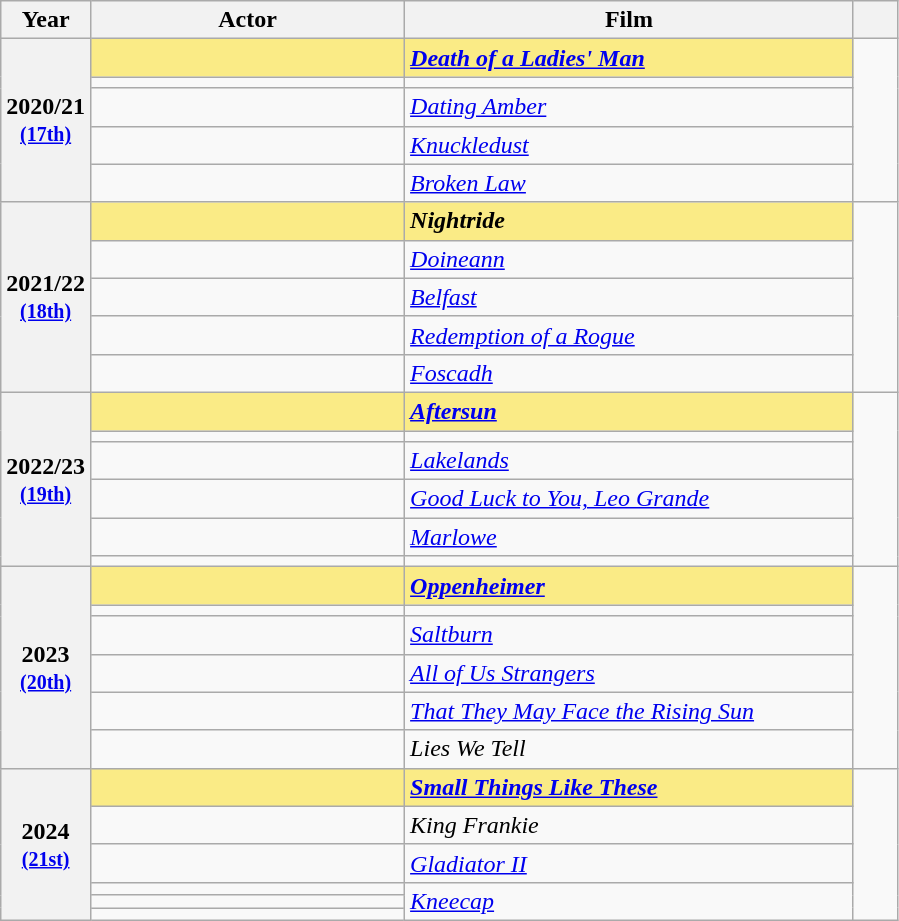<table class="wikitable sortable">
<tr>
<th scope="col" style="width:10%;">Year</th>
<th scope="col" style="width:35%;">Actor</th>
<th scope="col" style="width:50%;">Film</th>
<th scope="col" style="width:5%;" class="unsortable"></th>
</tr>
<tr>
<th scope="row" rowspan=5 style="text-align:center">2020/21<br><small><a href='#'>(17th)</a></small></th>
<td style="background:#FAEB86;"><strong> </strong></td>
<td style="background:#FAEB86;"><strong><em><a href='#'>Death of a Ladies' Man</a></em></strong></td>
<td rowspan=5 style="text-align:center;"></td>
</tr>
<tr>
<td></td>
<td></td>
</tr>
<tr>
<td></td>
<td><em><a href='#'>Dating Amber</a></em></td>
</tr>
<tr>
<td></td>
<td><em><a href='#'>Knuckledust</a></em></td>
</tr>
<tr>
<td></td>
<td><em><a href='#'>Broken Law</a></em></td>
</tr>
<tr>
<th scope="row" rowspan=5 style="text-align:center">2021/22<br><small><a href='#'>(18th)</a></small></th>
<td style="background:#FAEB86;"><strong> </strong></td>
<td style="background:#FAEB86;"><strong><em>Nightride</em></strong></td>
<td rowspan=5 style="text-align:center;"></td>
</tr>
<tr>
<td></td>
<td><em><a href='#'>Doineann</a></em></td>
</tr>
<tr>
<td></td>
<td><em><a href='#'>Belfast</a></em></td>
</tr>
<tr>
<td></td>
<td><em><a href='#'>Redemption of a Rogue</a></em></td>
</tr>
<tr>
<td></td>
<td><em><a href='#'>Foscadh</a></em></td>
</tr>
<tr>
<th scope="row" rowspan=6 style="text-align:center">2022/23<br><small><a href='#'>(19th)</a></small></th>
<td style="background:#FAEB86;"><strong> </strong></td>
<td style="background:#FAEB86;"><strong><em><a href='#'>Aftersun</a></em></strong></td>
<td rowspan=6 style="text-align:center;"></td>
</tr>
<tr>
<td></td>
<td></td>
</tr>
<tr>
<td></td>
<td><em><a href='#'>Lakelands</a></em></td>
</tr>
<tr>
<td></td>
<td><em><a href='#'>Good Luck to You, Leo Grande</a></em></td>
</tr>
<tr>
<td></td>
<td><em><a href='#'>Marlowe</a></em></td>
</tr>
<tr>
<td></td>
<td></td>
</tr>
<tr>
<th scope="row" rowspan=6 style="text-align:center">2023<br><small><a href='#'>(20th)</a></small></th>
<td style="background:#FAEB86;"><strong> </strong></td>
<td style="background:#FAEB86;"><strong><em><a href='#'>Oppenheimer</a></em></strong></td>
<td rowspan=6 style="text-align:center;"></td>
</tr>
<tr>
<td></td>
<td></td>
</tr>
<tr>
<td></td>
<td><em><a href='#'>Saltburn</a></em></td>
</tr>
<tr>
<td></td>
<td><em><a href='#'>All of Us Strangers</a></em></td>
</tr>
<tr>
<td></td>
<td><em><a href='#'>That They May Face the Rising Sun</a></em></td>
</tr>
<tr>
<td></td>
<td><em>Lies We Tell</em></td>
</tr>
<tr>
<th scope="row" rowspan=6 style="text-align:center">2024<br><small><a href='#'>(21st)</a></small></th>
<td style="background:#FAEB86;"><strong> </strong></td>
<td style="background:#FAEB86;"><strong><em><a href='#'>Small Things Like These</a></em></strong></td>
<td rowspan=6 style="text-align:center;"></td>
</tr>
<tr>
<td></td>
<td><em>King Frankie</em></td>
</tr>
<tr>
<td></td>
<td><em><a href='#'>Gladiator II</a></em></td>
</tr>
<tr>
<td></td>
<td rowspan=3><em><a href='#'>Kneecap</a></em></td>
</tr>
<tr>
<td></td>
</tr>
<tr>
<td></td>
</tr>
</table>
